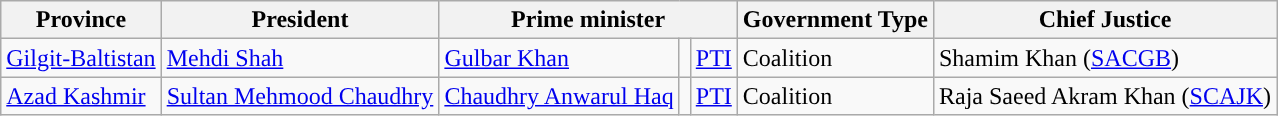<table class="wikitable sortable">
<tr>
<th>Province</th>
<th>President</th>
<th colspan="3">Prime minister</th>
<th>Government Type</th>
<th>Chief Justice</th>
</tr>
<tr>
<td><a href='#'>Gilgit-Baltistan</a></td>
<td><a href='#'>Mehdi Shah</a></td>
<td><a href='#'>Gulbar Khan</a></td>
<td style="background-color: "></td>
<td><a href='#'>PTI</a></td>
<td>Coalition</td>
<td>Shamim Khan (<a href='#'>SACGB</a>)</td>
</tr>
<tr>
<td><a href='#'>Azad Kashmir</a></td>
<td><a href='#'>Sultan Mehmood Chaudhry</a></td>
<td><a href='#'>Chaudhry Anwarul Haq</a></td>
<td style="background-color: "></td>
<td><a href='#'>PTI</a></td>
<td>Coalition</td>
<td>Raja Saeed Akram Khan (<a href='#'>SCAJK</a>)</td>
</tr>
</table>
